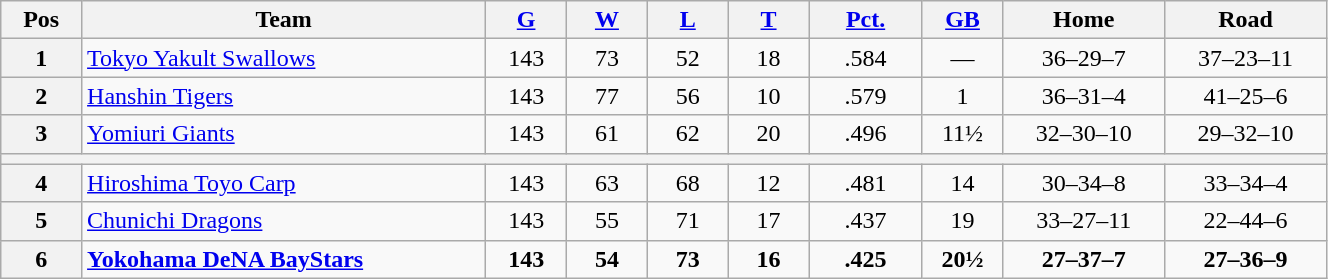<table class="wikitable plainrowheaders" width="70%" style="text-align:center;">
<tr>
<th width="5%" scope="col">Pos</th>
<th width="25%" scope="col">Team</th>
<th width="5%" scope="col"><a href='#'>G</a></th>
<th width="5%" scope="col"><a href='#'>W</a></th>
<th width="5%" scope="col"><a href='#'>L</a></th>
<th width="5%" scope="col"><a href='#'>T</a></th>
<th width="7%" scope="col"><a href='#'>Pct.</a></th>
<th width="5%" scope="col"><a href='#'>GB</a></th>
<th width="10%" scope="col">Home</th>
<th width="10%" scope="col">Road</th>
</tr>
<tr>
<th>1</th>
<td style="text-align:left;"><a href='#'>Tokyo Yakult Swallows</a></td>
<td>143</td>
<td>73</td>
<td>52</td>
<td>18</td>
<td>.584</td>
<td>—</td>
<td>36–29–7</td>
<td>37–23–11</td>
</tr>
<tr>
<th>2</th>
<td style="text-align:left;"><a href='#'>Hanshin Tigers</a></td>
<td>143</td>
<td>77</td>
<td>56</td>
<td>10</td>
<td>.579</td>
<td>1</td>
<td>36–31–4</td>
<td>41–25–6</td>
</tr>
<tr>
<th>3</th>
<td style="text-align:left;"><a href='#'>Yomiuri Giants</a></td>
<td>143</td>
<td>61</td>
<td>62</td>
<td>20</td>
<td>.496</td>
<td>11½</td>
<td>32–30–10</td>
<td>29–32–10</td>
</tr>
<tr>
<th colspan="10"></th>
</tr>
<tr>
<th>4</th>
<td style="text-align:left;"><a href='#'>Hiroshima Toyo Carp</a></td>
<td>143</td>
<td>63</td>
<td>68</td>
<td>12</td>
<td>.481</td>
<td>14</td>
<td>30–34–8</td>
<td>33–34–4</td>
</tr>
<tr>
<th>5</th>
<td style="text-align:left;"><a href='#'>Chunichi Dragons</a></td>
<td>143</td>
<td>55</td>
<td>71</td>
<td>17</td>
<td>.437</td>
<td>19</td>
<td>33–27–11</td>
<td>22–44–6</td>
</tr>
<tr>
<th><strong>6</strong></th>
<td style="text-align:left;"><strong><a href='#'>Yokohama DeNA BayStars</a></strong></td>
<td><strong>143</strong></td>
<td><strong>54</strong></td>
<td><strong>73</strong></td>
<td><strong>16</strong></td>
<td><strong>.425</strong></td>
<td><strong>20½</strong></td>
<td><strong>27–37–7</strong></td>
<td><strong>27–36–9</strong></td>
</tr>
</table>
